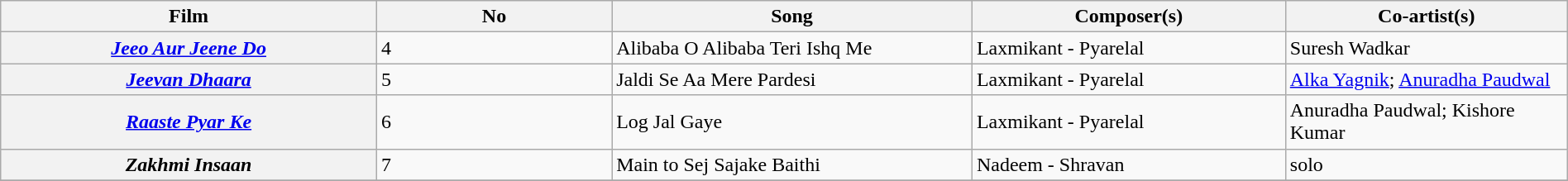<table class="wikitable plainrowheaders" style="width:100%; textcolor:#000">
<tr>
<th scope="col" style="width:24%;">Film</th>
<th>No</th>
<th scope="col" style="width:23%;">Song</th>
<th scope="col" style="width:20%;">Composer(s)</th>
<th scope="col" style="width:18%;">Co-artist(s)</th>
</tr>
<tr>
<th><em><a href='#'>Jeeo Aur Jeene Do</a></em></th>
<td>4</td>
<td>Alibaba O Alibaba Teri Ishq Me</td>
<td>Laxmikant - Pyarelal</td>
<td>Suresh Wadkar</td>
</tr>
<tr>
<th><em><a href='#'>Jeevan Dhaara</a></em></th>
<td>5</td>
<td>Jaldi Se Aa Mere Pardesi</td>
<td>Laxmikant - Pyarelal</td>
<td><a href='#'>Alka Yagnik</a>; <a href='#'>Anuradha Paudwal</a></td>
</tr>
<tr>
<th><em><a href='#'>Raaste Pyar Ke</a></em></th>
<td>6</td>
<td>Log Jal Gaye</td>
<td>Laxmikant - Pyarelal</td>
<td>Anuradha Paudwal;  Kishore Kumar</td>
</tr>
<tr>
<th><em>Zakhmi Insaan</em></th>
<td>7</td>
<td>Main to Sej Sajake Baithi</td>
<td>Nadeem - Shravan</td>
<td>solo</td>
</tr>
<tr>
</tr>
</table>
